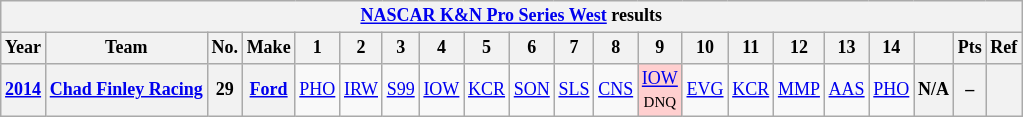<table class="wikitable" style="text-align:center; font-size:75%">
<tr>
<th colspan=23><a href='#'>NASCAR K&N Pro Series West</a> results</th>
</tr>
<tr>
<th>Year</th>
<th>Team</th>
<th>No.</th>
<th>Make</th>
<th>1</th>
<th>2</th>
<th>3</th>
<th>4</th>
<th>5</th>
<th>6</th>
<th>7</th>
<th>8</th>
<th>9</th>
<th>10</th>
<th>11</th>
<th>12</th>
<th>13</th>
<th>14</th>
<th></th>
<th>Pts</th>
<th>Ref</th>
</tr>
<tr>
<th><a href='#'>2014</a></th>
<th><a href='#'>Chad Finley Racing</a></th>
<th>29</th>
<th><a href='#'>Ford</a></th>
<td><a href='#'>PHO</a></td>
<td><a href='#'>IRW</a></td>
<td><a href='#'>S99</a></td>
<td><a href='#'>IOW</a></td>
<td><a href='#'>KCR</a></td>
<td><a href='#'>SON</a></td>
<td><a href='#'>SLS</a></td>
<td><a href='#'>CNS</a></td>
<td style="background:#FFCFCF;"><a href='#'>IOW</a><br><small>DNQ</small></td>
<td><a href='#'>EVG</a></td>
<td><a href='#'>KCR</a></td>
<td><a href='#'>MMP</a></td>
<td><a href='#'>AAS</a></td>
<td><a href='#'>PHO</a></td>
<th>N/A</th>
<th>–</th>
<th></th>
</tr>
</table>
